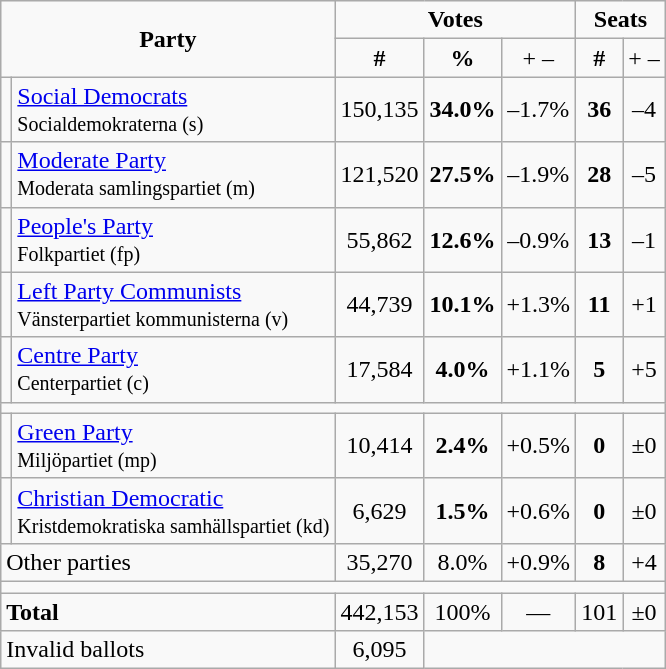<table class="wikitable">
<tr>
<td colspan=2 rowspan=2 align="center"><strong>Party</strong></td>
<td colspan=3 align="center"><strong>Votes</strong></td>
<td colspan=2 align="center"><strong>Seats</strong></td>
</tr>
<tr>
<td align="center"><strong>#</strong></td>
<td align="center"><strong>%</strong></td>
<td align="center">+ –</td>
<td align="center"><strong>#</strong></td>
<td align="center">+ –</td>
</tr>
<tr>
<td bgcolor=></td>
<td align="left"><a href='#'>Social Democrats</a><br><small>Socialdemokraterna (s)</small></td>
<td align="center">150,135</td>
<td align="center"><strong>34.0%</strong></td>
<td align="center">–1.7%</td>
<td align="center"><strong>36</strong></td>
<td align="center">–4</td>
</tr>
<tr>
<td bgcolor=></td>
<td align="left"><a href='#'>Moderate Party</a><br><small>Moderata samlingspartiet (m)</small></td>
<td align="center">121,520</td>
<td align="center"><strong>27.5%</strong></td>
<td align="center">–1.9%</td>
<td align="center"><strong>28</strong></td>
<td align="center">–5</td>
</tr>
<tr>
<td bgcolor=></td>
<td align="left"><a href='#'>People's Party</a><br><small>Folkpartiet (fp)</small></td>
<td align="center">55,862</td>
<td align="center"><strong>12.6%</strong></td>
<td align="center">–0.9%</td>
<td align="center"><strong>13</strong></td>
<td align="center">–1</td>
</tr>
<tr>
<td bgcolor=></td>
<td align="left"><a href='#'>Left Party Communists</a><br><small>Vänsterpartiet kommunisterna (v)</small></td>
<td align="center">44,739</td>
<td align="center"><strong>10.1%</strong></td>
<td align="center">+1.3%</td>
<td align="center"><strong>11</strong></td>
<td align="center">+1</td>
</tr>
<tr>
<td bgcolor=></td>
<td align="left"><a href='#'>Centre Party</a><br><small>Centerpartiet (c)</small></td>
<td align="center">17,584</td>
<td align="center"><strong>4.0%</strong></td>
<td align="center">+1.1%</td>
<td align="center"><strong>5</strong></td>
<td align="center">+5</td>
</tr>
<tr>
<td colspan=7></td>
</tr>
<tr>
<td bgcolor=></td>
<td align="left"><a href='#'>Green Party</a><br><small>Miljöpartiet (mp)</small></td>
<td align="center">10,414</td>
<td align="center"><strong>2.4%</strong></td>
<td align="center">+0.5%</td>
<td align="center"><strong>0</strong></td>
<td align="center">±0</td>
</tr>
<tr>
<td bgcolor=></td>
<td align="left"><a href='#'>Christian Democratic</a><br><small>Kristdemokratiska samhällspartiet (kd)</small></td>
<td align="center">6,629</td>
<td align="center"><strong>1.5%</strong></td>
<td align="center">+0.6%</td>
<td align="center"><strong>0</strong></td>
<td align="center">±0</td>
</tr>
<tr>
<td colspan="2" align="left">Other parties</td>
<td align="center">35,270</td>
<td align="center">8.0%</td>
<td align="center">+0.9%</td>
<td align="center"><strong>8</strong></td>
<td align="center">+4</td>
</tr>
<tr>
<td colspan=7></td>
</tr>
<tr>
<td colspan="2" align="left"><strong>Total</strong></td>
<td align="center">442,153</td>
<td align="center">100%</td>
<td align="center">—</td>
<td align="center">101</td>
<td align="center">±0</td>
</tr>
<tr>
<td colspan="2" align="left">Invalid ballots</td>
<td align="center">6,095</td>
</tr>
</table>
